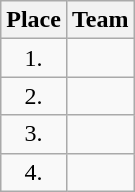<table class="wikitable" style="text-align: center;">
<tr>
<th>Place</th>
<th>Team</th>
</tr>
<tr>
<td>1.</td>
<td style="text-align:left;"><strong></strong> </td>
</tr>
<tr>
<td>2.</td>
<td style="text-align:left;"><strong></strong> </td>
</tr>
<tr>
<td>3.</td>
<td style="text-align:left;"><strong></strong></td>
</tr>
<tr>
<td>4.</td>
<td style="text-align:left;"><strong></strong></td>
</tr>
</table>
